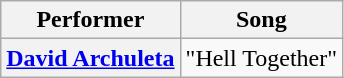<table class="wikitable unsortable" style="text-align:center;">
<tr>
<th scope="col">Performer</th>
<th scope="col">Song</th>
</tr>
<tr>
<th scope="row"><a href='#'>David Archuleta</a></th>
<td>"Hell Together"</td>
</tr>
</table>
